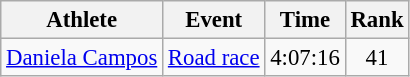<table class=wikitable style=font-size:95%;text-align:center>
<tr>
<th>Athlete</th>
<th>Event</th>
<th>Time</th>
<th>Rank</th>
</tr>
<tr align=center>
<td align=left><a href='#'>Daniela Campos</a></td>
<td align=center><a href='#'>Road race</a></td>
<td>4:07:16</td>
<td>41</td>
</tr>
</table>
